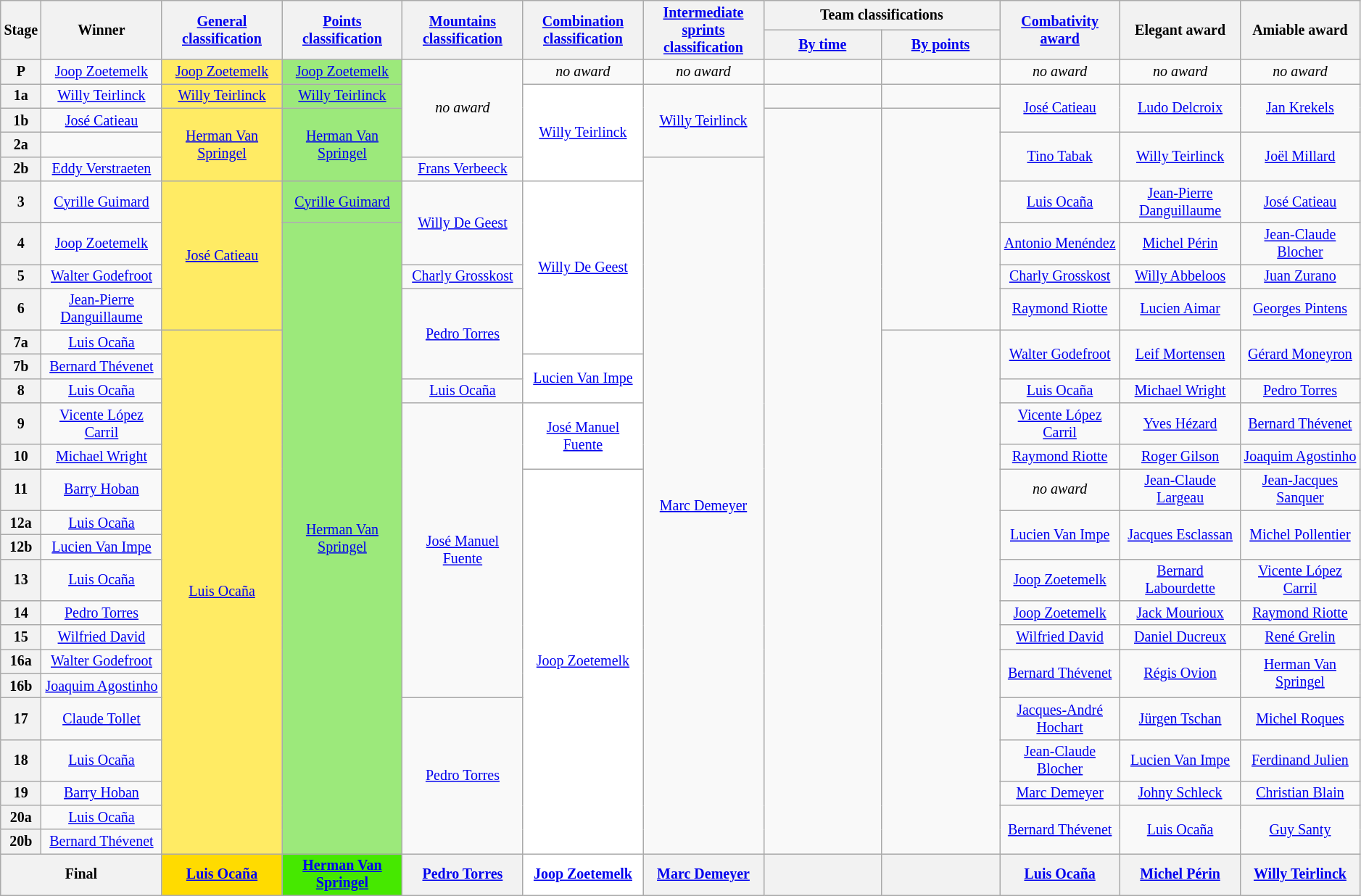<table class="wikitable" style="text-align:center; font-size:smaller; clear:both;">
<tr>
<th scope="col" style="width:1%;" rowspan="2">Stage</th>
<th scope="col" style="width:9%;" rowspan="2">Winner</th>
<th scope="col" style="width:9%;" rowspan="2"><a href='#'>General classification</a><br></th>
<th scope="col" style="width:9%;" rowspan="2"><a href='#'>Points classification</a><br></th>
<th scope="col" style="width:9%;" rowspan="2"><a href='#'>Mountains classification</a></th>
<th scope="col" style="width:9%;" rowspan="2"><a href='#'>Combination classification</a><br></th>
<th scope="col" style="width:9%;" rowspan="2"><a href='#'>Intermediate sprints classification</a></th>
<th scope="col" style="width:18%;" colspan="2">Team classifications</th>
<th scope="col" style="width:9%;" rowspan="2"><a href='#'>Combativity award</a></th>
<th scope="col" style="width:9%;" rowspan="2">Elegant award</th>
<th scope="col" style="width:9%;" rowspan="2">Amiable award</th>
</tr>
<tr>
<th scope="col" style="width:9%;"><a href='#'>By time</a></th>
<th scope="col" style="width:9%;"><a href='#'>By points</a></th>
</tr>
<tr>
<th scope="row">P</th>
<td><a href='#'>Joop Zoetemelk</a></td>
<td style="background:#ffeb64;"><a href='#'>Joop Zoetemelk</a></td>
<td style="background:#9ce97b;"><a href='#'>Joop Zoetemelk</a></td>
<td rowspan="4"><em>no award</em></td>
<td><em>no award</em></td>
<td><em>no award</em></td>
<td></td>
<td></td>
<td><em>no award</em></td>
<td><em>no award</em></td>
<td><em>no award</em></td>
</tr>
<tr>
<th scope="row">1a</th>
<td><a href='#'>Willy Teirlinck</a></td>
<td style="background:#ffeb64;"><a href='#'>Willy Teirlinck</a></td>
<td style="background:#9ce97b;"><a href='#'>Willy Teirlinck</a></td>
<td style="background:white;" rowspan="4"><a href='#'>Willy Teirlinck</a></td>
<td rowspan="3"><a href='#'>Willy Teirlinck</a></td>
<td></td>
<td></td>
<td rowspan="2"><a href='#'>José Catieau</a></td>
<td rowspan="2"><a href='#'>Ludo Delcroix</a></td>
<td rowspan="2"><a href='#'>Jan Krekels</a></td>
</tr>
<tr>
<th scope="row">1b</th>
<td><a href='#'>José Catieau</a></td>
<td style="background:#FFEB64;" rowspan="3"><a href='#'>Herman Van Springel</a></td>
<td style="background:#9CE97B;" rowspan="3"><a href='#'>Herman Van Springel</a></td>
<td rowspan="25"></td>
<td rowspan="7"></td>
</tr>
<tr>
<th scope="row">2a</th>
<td></td>
<td rowspan="2"><a href='#'>Tino Tabak</a></td>
<td rowspan="2"><a href='#'>Willy Teirlinck</a></td>
<td rowspan="2"><a href='#'>Joël Millard</a></td>
</tr>
<tr>
<th scope="row">2b</th>
<td><a href='#'>Eddy Verstraeten</a></td>
<td><a href='#'>Frans Verbeeck</a></td>
<td rowspan="23"><a href='#'>Marc Demeyer</a></td>
</tr>
<tr>
<th scope="row">3</th>
<td><a href='#'>Cyrille Guimard</a></td>
<td style="background:#FFEB64;" rowspan="4"><a href='#'>José Catieau</a></td>
<td style="background:#9ce97b;"><a href='#'>Cyrille Guimard</a></td>
<td rowspan="2"><a href='#'>Willy De Geest</a></td>
<td style="background:white;" rowspan="5"><a href='#'>Willy De Geest</a></td>
<td><a href='#'>Luis Ocaña</a></td>
<td><a href='#'>Jean-Pierre Danguillaume</a></td>
<td><a href='#'>José Catieau</a></td>
</tr>
<tr>
<th scope="row">4</th>
<td><a href='#'>Joop Zoetemelk</a></td>
<td style="background:#9CE97B;" rowspan="21"><a href='#'>Herman Van Springel</a></td>
<td><a href='#'>Antonio Menéndez</a></td>
<td><a href='#'>Michel Périn</a></td>
<td><a href='#'>Jean-Claude Blocher</a></td>
</tr>
<tr>
<th scope="row">5</th>
<td><a href='#'>Walter Godefroot</a></td>
<td><a href='#'>Charly Grosskost</a></td>
<td><a href='#'>Charly Grosskost</a></td>
<td><a href='#'>Willy Abbeloos</a></td>
<td><a href='#'>Juan Zurano</a></td>
</tr>
<tr>
<th scope="row">6</th>
<td><a href='#'>Jean-Pierre Danguillaume</a></td>
<td rowspan="3"><a href='#'>Pedro Torres</a></td>
<td><a href='#'>Raymond Riotte</a></td>
<td><a href='#'>Lucien Aimar</a></td>
<td><a href='#'>Georges Pintens</a></td>
</tr>
<tr>
<th scope="row">7a</th>
<td><a href='#'>Luis Ocaña</a></td>
<td style="background:#FFEB64;" rowspan="18"><a href='#'>Luis Ocaña</a></td>
<td rowspan="18"></td>
<td rowspan="2"><a href='#'>Walter Godefroot</a></td>
<td rowspan="2"><a href='#'>Leif Mortensen</a></td>
<td rowspan="2"><a href='#'>Gérard Moneyron</a></td>
</tr>
<tr>
<th scope="row">7b</th>
<td><a href='#'>Bernard Thévenet</a></td>
<td style="background:white;" rowspan="2"><a href='#'>Lucien Van Impe</a></td>
</tr>
<tr>
<th scope="row">8</th>
<td><a href='#'>Luis Ocaña</a></td>
<td><a href='#'>Luis Ocaña</a></td>
<td><a href='#'>Luis Ocaña</a></td>
<td><a href='#'>Michael Wright</a></td>
<td><a href='#'>Pedro Torres</a></td>
</tr>
<tr>
<th scope="row">9</th>
<td><a href='#'>Vicente López Carril</a></td>
<td rowspan="10"><a href='#'>José Manuel Fuente</a></td>
<td style="background:white;" rowspan="2"><a href='#'>José Manuel Fuente</a></td>
<td><a href='#'>Vicente López Carril</a></td>
<td><a href='#'>Yves Hézard</a></td>
<td><a href='#'>Bernard Thévenet</a></td>
</tr>
<tr>
<th scope="row">10</th>
<td><a href='#'>Michael Wright</a></td>
<td><a href='#'>Raymond Riotte</a></td>
<td><a href='#'>Roger Gilson</a></td>
<td><a href='#'>Joaquim Agostinho</a></td>
</tr>
<tr>
<th scope="row">11</th>
<td><a href='#'>Barry Hoban</a></td>
<td style="background:white;" rowspan="13"><a href='#'>Joop Zoetemelk</a></td>
<td><em>no award</em></td>
<td><a href='#'>Jean-Claude Largeau</a></td>
<td><a href='#'>Jean-Jacques Sanquer</a></td>
</tr>
<tr>
<th scope="row">12a</th>
<td><a href='#'>Luis Ocaña</a></td>
<td rowspan="2"><a href='#'>Lucien Van Impe</a></td>
<td rowspan="2"><a href='#'>Jacques Esclassan</a></td>
<td rowspan="2"><a href='#'>Michel Pollentier</a></td>
</tr>
<tr>
<th scope="row">12b</th>
<td><a href='#'>Lucien Van Impe</a></td>
</tr>
<tr>
<th scope="row">13</th>
<td><a href='#'>Luis Ocaña</a></td>
<td><a href='#'>Joop Zoetemelk</a></td>
<td><a href='#'>Bernard Labourdette</a></td>
<td><a href='#'>Vicente López Carril</a></td>
</tr>
<tr>
<th scope="row">14</th>
<td><a href='#'>Pedro Torres</a></td>
<td><a href='#'>Joop Zoetemelk</a></td>
<td><a href='#'>Jack Mourioux</a></td>
<td><a href='#'>Raymond Riotte</a></td>
</tr>
<tr>
<th scope="row">15</th>
<td><a href='#'>Wilfried David</a></td>
<td><a href='#'>Wilfried David</a></td>
<td><a href='#'>Daniel Ducreux</a></td>
<td><a href='#'>René Grelin</a></td>
</tr>
<tr>
<th scope="row">16a</th>
<td><a href='#'>Walter Godefroot</a></td>
<td rowspan="2"><a href='#'>Bernard Thévenet</a></td>
<td rowspan="2"><a href='#'>Régis Ovion</a></td>
<td rowspan="2"><a href='#'>Herman Van Springel</a></td>
</tr>
<tr>
<th scope="row">16b</th>
<td><a href='#'>Joaquim Agostinho</a></td>
</tr>
<tr>
<th scope="row">17</th>
<td><a href='#'>Claude Tollet</a></td>
<td rowspan="5"><a href='#'>Pedro Torres</a></td>
<td><a href='#'>Jacques-André Hochart</a></td>
<td><a href='#'>Jürgen Tschan</a></td>
<td><a href='#'>Michel Roques</a></td>
</tr>
<tr>
<th scope="row">18</th>
<td><a href='#'>Luis Ocaña</a></td>
<td><a href='#'>Jean-Claude Blocher</a></td>
<td><a href='#'>Lucien Van Impe</a></td>
<td><a href='#'>Ferdinand Julien</a></td>
</tr>
<tr>
<th scope="row">19</th>
<td><a href='#'>Barry Hoban</a></td>
<td><a href='#'>Marc Demeyer</a></td>
<td><a href='#'>Johny Schleck</a></td>
<td><a href='#'>Christian Blain</a></td>
</tr>
<tr>
<th scope="row">20a</th>
<td><a href='#'>Luis Ocaña</a></td>
<td rowspan="2"><a href='#'>Bernard Thévenet</a></td>
<td rowspan="2"><a href='#'>Luis Ocaña</a></td>
<td rowspan="2"><a href='#'>Guy Santy</a></td>
</tr>
<tr>
<th scope="row">20b</th>
<td><a href='#'>Bernard Thévenet</a></td>
</tr>
<tr>
<th scope="row" colspan="2">Final</th>
<th style="background:#FFDB00;"><a href='#'>Luis Ocaña</a></th>
<th style="background:#46E800;"><a href='#'>Herman Van Springel</a></th>
<th><a href='#'>Pedro Torres</a></th>
<th style="background:white;"><a href='#'>Joop Zoetemelk</a></th>
<th><a href='#'>Marc Demeyer</a></th>
<th></th>
<th></th>
<th><a href='#'>Luis Ocaña</a></th>
<th><a href='#'>Michel Périn</a></th>
<th><a href='#'>Willy Teirlinck</a></th>
</tr>
</table>
